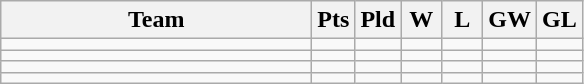<table class="wikitable" style="text-align:center">
<tr>
<th width=200>Team</th>
<th width=20>Pts</th>
<th width=20>Pld</th>
<th width=20>W</th>
<th width=20>L</th>
<th width=20>GW</th>
<th width=20>GL</th>
</tr>
<tr>
<td style="text-align:left;"></td>
<td></td>
<td></td>
<td></td>
<td></td>
<td></td>
<td></td>
</tr>
<tr>
<td style="text-align:left;"></td>
<td></td>
<td></td>
<td></td>
<td></td>
<td></td>
<td></td>
</tr>
<tr>
<td style="text-align:left;"></td>
<td></td>
<td></td>
<td></td>
<td></td>
<td></td>
<td></td>
</tr>
<tr>
<td style="text-align:left;"></td>
<td></td>
<td></td>
<td></td>
<td></td>
<td></td>
<td></td>
</tr>
</table>
